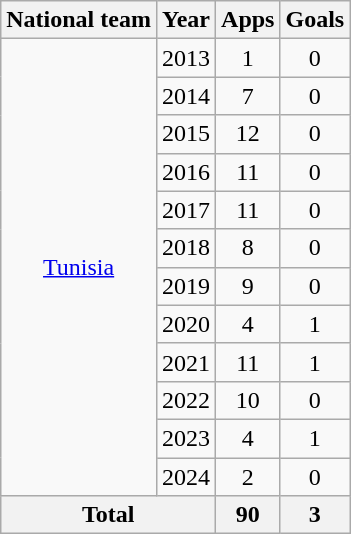<table class="wikitable" style="text-align:center">
<tr>
<th>National team</th>
<th>Year</th>
<th>Apps</th>
<th>Goals</th>
</tr>
<tr>
<td rowspan="12"><a href='#'>Tunisia</a></td>
<td>2013</td>
<td>1</td>
<td>0</td>
</tr>
<tr>
<td>2014</td>
<td>7</td>
<td>0</td>
</tr>
<tr>
<td>2015</td>
<td>12</td>
<td>0</td>
</tr>
<tr>
<td>2016</td>
<td>11</td>
<td>0</td>
</tr>
<tr>
<td>2017</td>
<td>11</td>
<td>0</td>
</tr>
<tr>
<td>2018</td>
<td>8</td>
<td>0</td>
</tr>
<tr>
<td>2019</td>
<td>9</td>
<td>0</td>
</tr>
<tr>
<td>2020</td>
<td>4</td>
<td>1</td>
</tr>
<tr>
<td>2021</td>
<td>11</td>
<td>1</td>
</tr>
<tr>
<td>2022</td>
<td>10</td>
<td>0</td>
</tr>
<tr>
<td>2023</td>
<td>4</td>
<td>1</td>
</tr>
<tr>
<td>2024</td>
<td>2</td>
<td>0</td>
</tr>
<tr>
<th colspan="2">Total</th>
<th>90</th>
<th>3</th>
</tr>
</table>
